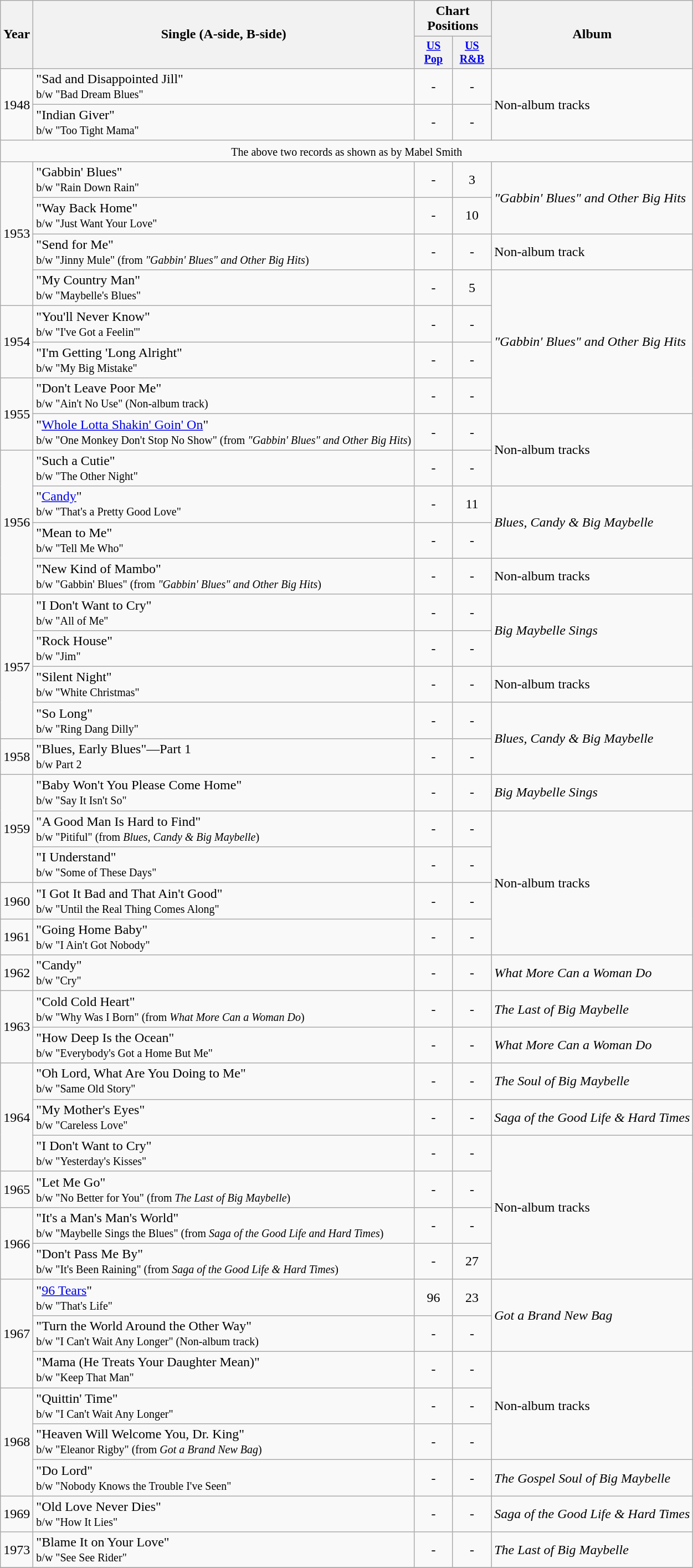<table class="wikitable" style="text-align:center;">
<tr>
<th rowspan="2">Year</th>
<th rowspan="2">Single (A-side, B-side)<br></th>
<th colspan="2">Chart Positions</th>
<th rowspan="2">Album</th>
</tr>
<tr style="font-size:smaller;">
<th style="width:40px;"><a href='#'>US Pop</a></th>
<th style="width:40px;"><a href='#'>US<br>R&B</a></th>
</tr>
<tr>
<td rowspan="2">1948</td>
<td style="text-align:left;">"Sad and Disappointed Jill"<br><small>b/w "Bad Dream Blues"</small></td>
<td>-</td>
<td>-</td>
<td align="left" rowspan="2">Non-album tracks</td>
</tr>
<tr>
<td style="text-align:left;">"Indian Giver"<br><small>b/w "Too Tight Mama"</small></td>
<td>-</td>
<td>-</td>
</tr>
<tr>
<td colspan="5"><small>The above two records as shown as by Mabel Smith</small></td>
</tr>
<tr>
<td rowspan="4">1953</td>
<td style="text-align:left;">"Gabbin' Blues"<br><small>b/w "Rain Down Rain"</small></td>
<td>-</td>
<td>3</td>
<td align="left" rowspan="2"><em>"Gabbin' Blues" and Other Big Hits</em></td>
</tr>
<tr>
<td style="text-align:left;">"Way Back Home"<br><small>b/w "Just Want Your Love"</small></td>
<td>-</td>
<td>10</td>
</tr>
<tr>
<td style="text-align:left;">"Send for Me"<br><small>b/w "Jinny Mule" (from <em>"Gabbin' Blues" and Other Big Hits</em>) </small></td>
<td>-</td>
<td>-</td>
<td align="left">Non-album track</td>
</tr>
<tr>
<td style="text-align:left;">"My Country Man"<br><small>b/w "Maybelle's Blues" </small></td>
<td>-</td>
<td>5</td>
<td align="left" rowspan="4"><em>"Gabbin' Blues" and Other Big Hits</em></td>
</tr>
<tr>
<td rowspan="2">1954</td>
<td style="text-align:left;">"You'll Never Know"<br><small>b/w "I've Got a Feelin'"</small></td>
<td>-</td>
<td>-</td>
</tr>
<tr>
<td style="text-align:left;">"I'm Getting 'Long Alright"<br><small>b/w "My Big Mistake"</small></td>
<td>-</td>
<td>-</td>
</tr>
<tr>
<td rowspan="2">1955</td>
<td style="text-align:left;">"Don't Leave Poor Me"<br><small>b/w "Ain't No Use" (Non-album track)</small></td>
<td>-</td>
<td>-</td>
</tr>
<tr>
<td style="text-align:left;">"<a href='#'>Whole Lotta Shakin' Goin' On</a>"<br><small>b/w "One Monkey Don't Stop No Show" (from <em>"Gabbin' Blues" and Other Big Hits</em>)</small></td>
<td>-</td>
<td>-</td>
<td align="left" rowspan="2">Non-album tracks</td>
</tr>
<tr>
<td rowspan="4">1956</td>
<td style="text-align:left;">"Such a Cutie"<br><small>b/w "The Other Night"</small></td>
<td>-</td>
<td>-</td>
</tr>
<tr>
<td style="text-align:left;">"<a href='#'>Candy</a>"<br><small>b/w "That's a Pretty Good Love"</small></td>
<td>-</td>
<td>11</td>
<td align="left" rowspan="2"><em>Blues, Candy & Big Maybelle</em></td>
</tr>
<tr>
<td style="text-align:left;">"Mean to Me"<br><small>b/w "Tell Me Who"</small></td>
<td>-</td>
<td>-</td>
</tr>
<tr>
<td style="text-align:left;">"New Kind of Mambo"<br><small>b/w "Gabbin' Blues" (from <em>"Gabbin' Blues" and Other Big Hits</em>)</small></td>
<td>-</td>
<td>-</td>
<td align="left">Non-album tracks</td>
</tr>
<tr>
<td rowspan="4">1957</td>
<td style="text-align:left;">"I Don't Want to Cry"<br><small>b/w "All of Me"</small></td>
<td>-</td>
<td>-</td>
<td align="left" rowspan="2"><em>Big Maybelle Sings</em></td>
</tr>
<tr>
<td style="text-align:left;">"Rock House"<br><small>b/w "Jim"</small></td>
<td>-</td>
<td>-</td>
</tr>
<tr>
<td style="text-align:left;">"Silent Night"<br><small>b/w "White Christmas"</small></td>
<td>-</td>
<td>-</td>
<td align="left">Non-album tracks</td>
</tr>
<tr>
<td style="text-align:left;">"So Long"<br><small>b/w "Ring Dang Dilly"</small></td>
<td>-</td>
<td>-</td>
<td align="left" rowspan="2"><em>Blues, Candy & Big Maybelle</em></td>
</tr>
<tr>
<td>1958</td>
<td style="text-align:left;">"Blues, Early Blues"—Part 1<br><small>b/w Part 2</small></td>
<td>-</td>
<td>-</td>
</tr>
<tr>
<td rowspan="3">1959</td>
<td style="text-align:left;">"Baby Won't You Please Come Home"<br><small>b/w "Say It Isn't So"</small></td>
<td>-</td>
<td>-</td>
<td align="left"><em>Big Maybelle Sings</em></td>
</tr>
<tr>
<td style="text-align:left;">"A Good Man Is Hard to Find"<br><small>b/w "Pitiful" (from <em>Blues, Candy & Big Maybelle</em>)</small></td>
<td>-</td>
<td>-</td>
<td align="left" rowspan="4">Non-album tracks</td>
</tr>
<tr>
<td style="text-align:left;">"I Understand"<br><small>b/w "Some of These Days"</small></td>
<td>-</td>
<td>-</td>
</tr>
<tr>
<td>1960</td>
<td style="text-align:left;">"I Got It Bad and That Ain't Good"<br><small>b/w "Until the Real Thing Comes Along"</small></td>
<td>-</td>
<td>-</td>
</tr>
<tr>
<td>1961</td>
<td style="text-align:left;">"Going Home Baby"<br><small>b/w "I Ain't Got Nobody"</small></td>
<td>-</td>
<td>-</td>
</tr>
<tr>
<td>1962</td>
<td style="text-align:left;">"Candy"<br><small>b/w "Cry"</small></td>
<td>-</td>
<td>-</td>
<td align="left"><em>What More Can a Woman Do</em></td>
</tr>
<tr>
<td rowspan="2">1963</td>
<td style="text-align:left;">"Cold Cold Heart"<br><small>b/w "Why Was I Born" (from <em>What More Can a Woman Do</em>)</small></td>
<td>-</td>
<td>-</td>
<td align="left"><em>The Last of Big Maybelle</em></td>
</tr>
<tr>
<td style="text-align:left;">"How Deep Is the Ocean"<br><small>b/w "Everybody's Got a Home But Me"</small></td>
<td>-</td>
<td>-</td>
<td align="left"><em>What More Can a Woman Do</em></td>
</tr>
<tr>
<td rowspan="3">1964</td>
<td style="text-align:left;">"Oh Lord, What Are You Doing to Me"<br><small>b/w "Same Old Story"</small></td>
<td>-</td>
<td>-</td>
<td align="left"><em>The Soul of Big Maybelle</em></td>
</tr>
<tr>
<td style="text-align:left;">"My Mother's Eyes"<br><small>b/w "Careless Love"</small></td>
<td>-</td>
<td>-</td>
<td align="left"><em>Saga of the Good Life & Hard Times</em></td>
</tr>
<tr>
<td style="text-align:left;">"I Don't Want to Cry"<br><small>b/w "Yesterday's Kisses"</small></td>
<td>-</td>
<td>-</td>
<td align="left" rowspan="4">Non-album tracks</td>
</tr>
<tr>
<td>1965</td>
<td style="text-align:left;">"Let Me Go"<br><small>b/w "No Better for You" (from <em>The Last of Big Maybelle</em>)</small></td>
<td>-</td>
<td>-</td>
</tr>
<tr>
<td rowspan="2">1966</td>
<td style="text-align:left;">"It's a Man's Man's World"<br><small>b/w "Maybelle Sings the Blues" (from <em>Saga of the Good Life and Hard Times</em>)</small></td>
<td>-</td>
<td>-</td>
</tr>
<tr>
<td style="text-align:left;">"Don't Pass Me By"<br><small>b/w "It's Been Raining" (from <em>Saga of the Good Life & Hard Times</em>)</small></td>
<td>-</td>
<td>27</td>
</tr>
<tr>
<td rowspan="3">1967</td>
<td style="text-align:left;">"<a href='#'>96 Tears</a>"<br><small>b/w "That's Life"</small></td>
<td>96</td>
<td>23</td>
<td align="left" rowspan="2"><em>Got a Brand New Bag</em></td>
</tr>
<tr>
<td style="text-align:left;">"Turn the World Around the Other Way"<br><small>b/w "I Can't Wait Any Longer" (Non-album track)</small></td>
<td>-</td>
<td>-</td>
</tr>
<tr>
<td style="text-align:left;">"Mama (He Treats Your Daughter Mean)"<br><small>b/w "Keep That Man"</small></td>
<td>-</td>
<td>-</td>
<td align="left" rowspan="3">Non-album tracks</td>
</tr>
<tr>
<td rowspan="3">1968</td>
<td style="text-align:left;">"Quittin' Time"<br><small>b/w "I Can't Wait Any Longer"</small></td>
<td>-</td>
<td>-</td>
</tr>
<tr>
<td style="text-align:left;">"Heaven Will Welcome You, Dr. King"<br><small>b/w "Eleanor Rigby" (from <em>Got a Brand New Bag</em>)</small></td>
<td>-</td>
<td>-</td>
</tr>
<tr>
<td style="text-align:left;">"Do Lord"<br><small>b/w "Nobody Knows the Trouble I've Seen"</small></td>
<td>-</td>
<td>-</td>
<td align="left"><em>The Gospel Soul of Big Maybelle</em></td>
</tr>
<tr>
<td>1969</td>
<td style="text-align:left;">"Old Love Never Dies"<br><small>b/w "How It Lies"</small></td>
<td>-</td>
<td>-</td>
<td align="left"><em>Saga of the Good Life & Hard Times</em></td>
</tr>
<tr>
<td>1973</td>
<td style="text-align:left;">"Blame It on Your Love"<br><small>b/w "See See Rider"</small></td>
<td>-</td>
<td>-</td>
<td align="left"><em>The Last of Big Maybelle</em></td>
</tr>
<tr>
</tr>
</table>
